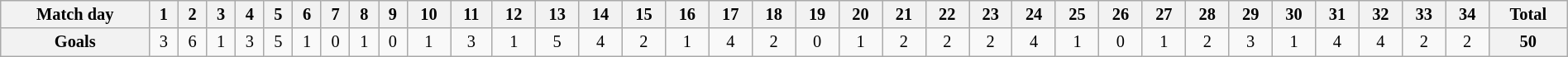<table class="wikitable" style="width:100%; font-size:85%;">
<tr valign=top>
<th align=center>Match day</th>
<th align=center>1</th>
<th align=center>2</th>
<th align=center>3</th>
<th align=center>4</th>
<th align=center>5</th>
<th align=center>6</th>
<th align=center>7</th>
<th align=center>8</th>
<th align=center>9</th>
<th align=center>10</th>
<th align=center>11</th>
<th align=center>12</th>
<th align=center>13</th>
<th align=center>14</th>
<th align=center>15</th>
<th align=center>16</th>
<th align=center>17</th>
<th align=center>18</th>
<th align=center>19</th>
<th align=center>20</th>
<th align=center>21</th>
<th align=center>22</th>
<th align=center>23</th>
<th align=center>24</th>
<th align=center>25</th>
<th align=center>26</th>
<th align=center>27</th>
<th align=center>28</th>
<th align=center>29</th>
<th align=center>30</th>
<th align=center>31</th>
<th align=center>32</th>
<th align=center>33</th>
<th align=center>34</th>
<th align=center><strong>Total</strong></th>
</tr>
<tr>
<th align=center>Goals</th>
<td align=center>3</td>
<td align=center>6</td>
<td align=center>1</td>
<td align=center>3</td>
<td align=center>5</td>
<td align=center>1</td>
<td align=center>0</td>
<td align=center>1</td>
<td align=center>0</td>
<td align=center>1</td>
<td align=center>3</td>
<td align=center>1</td>
<td align=center>5</td>
<td align=center>4</td>
<td align=center>2</td>
<td align=center>1</td>
<td align=center>4</td>
<td align=center>2</td>
<td align=center>0</td>
<td align=center>1</td>
<td align=center>2</td>
<td align=center>2</td>
<td align=center>2</td>
<td align=center>4</td>
<td align=center>1</td>
<td align=center>0</td>
<td align=center>1</td>
<td align=center>2</td>
<td align=center>3</td>
<td align=center>1</td>
<td align=center>4</td>
<td align=center>4</td>
<td align=center>2</td>
<td align=center>2</td>
<th align=center><strong>50</strong></th>
</tr>
</table>
